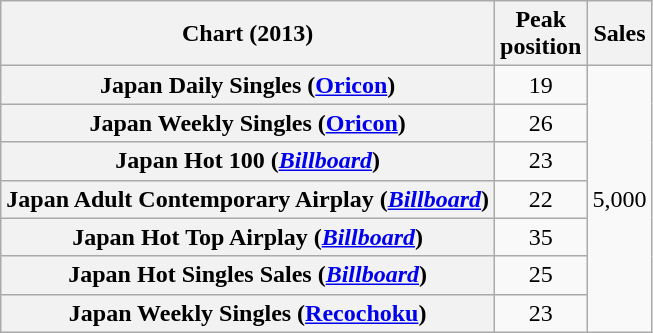<table class="wikitable sortable plainrowheaders" style="text-align:center;">
<tr>
<th scope="col">Chart (2013)</th>
<th scope="col">Peak<br>position</th>
<th scope="col">Sales</th>
</tr>
<tr>
<th scope="row">Japan Daily Singles (<a href='#'>Oricon</a>)</th>
<td style="text-align:center;">19</td>
<td rowspan="7" style="text-align:left;">5,000</td>
</tr>
<tr>
<th scope="row">Japan Weekly Singles (<a href='#'>Oricon</a>)</th>
<td style="text-align:center;">26</td>
</tr>
<tr>
<th scope="row">Japan Hot 100 (<em><a href='#'>Billboard</a></em>)</th>
<td style="text-align:center;">23</td>
</tr>
<tr>
<th scope="row">Japan Adult Contemporary Airplay (<em><a href='#'>Billboard</a></em>)</th>
<td style="text-align:center;">22</td>
</tr>
<tr>
<th scope="row">Japan Hot Top Airplay (<em><a href='#'>Billboard</a></em>)</th>
<td style="text-align:center;">35</td>
</tr>
<tr>
<th scope="row">Japan Hot Singles Sales (<em><a href='#'>Billboard</a></em>)</th>
<td style="text-align:center;">25</td>
</tr>
<tr>
<th scope="row">Japan Weekly Singles (<a href='#'>Recochoku</a>)</th>
<td style="text-align:center;">23</td>
</tr>
</table>
